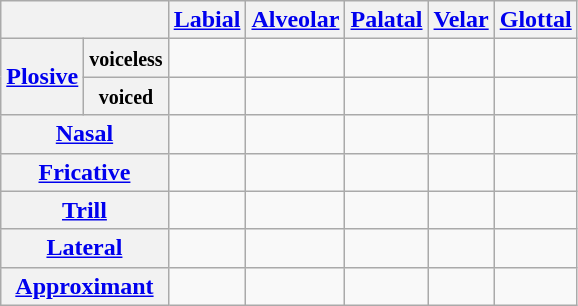<table class="wikitable" style="text-align:center">
<tr>
<th colspan="2"></th>
<th><a href='#'>Labial</a></th>
<th><a href='#'>Alveolar</a></th>
<th><a href='#'>Palatal</a></th>
<th><a href='#'>Velar</a></th>
<th><a href='#'>Glottal</a></th>
</tr>
<tr>
<th rowspan="2"><a href='#'>Plosive</a></th>
<th><small>voiceless</small></th>
<td></td>
<td></td>
<td></td>
<td></td>
<td></td>
</tr>
<tr>
<th><small>voiced</small></th>
<td></td>
<td></td>
<td></td>
<td></td>
<td></td>
</tr>
<tr>
<th colspan="2"><a href='#'>Nasal</a></th>
<td></td>
<td></td>
<td></td>
<td></td>
<td></td>
</tr>
<tr>
<th colspan="2"><a href='#'>Fricative</a></th>
<td></td>
<td></td>
<td></td>
<td></td>
<td></td>
</tr>
<tr>
<th colspan="2"><a href='#'>Trill</a></th>
<td></td>
<td></td>
<td></td>
<td></td>
<td></td>
</tr>
<tr>
<th colspan="2"><a href='#'>Lateral</a></th>
<td></td>
<td></td>
<td></td>
<td></td>
<td></td>
</tr>
<tr>
<th colspan="2"><a href='#'>Approximant</a></th>
<td></td>
<td></td>
<td></td>
<td></td>
<td></td>
</tr>
</table>
